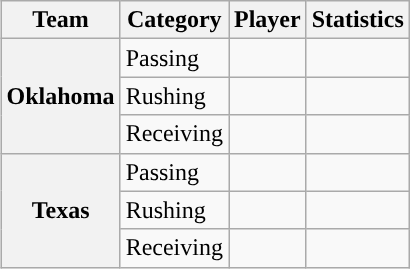<table class="wikitable" style="float:right">
<tr>
<th>Team</th>
<th>Category</th>
<th>Player</th>
<th>Statistics</th>
</tr>
<tr>
<th rowspan=3>Oklahoma</th>
<td>Passing</td>
<td></td>
<td></td>
</tr>
<tr>
<td>Rushing</td>
<td></td>
<td></td>
</tr>
<tr>
<td>Receiving</td>
<td></td>
<td></td>
</tr>
<tr>
<th rowspan=3>Texas</th>
<td>Passing</td>
<td></td>
<td></td>
</tr>
<tr>
<td>Rushing</td>
<td></td>
<td></td>
</tr>
<tr>
<td>Receiving</td>
<td></td>
<td></td>
</tr>
</table>
